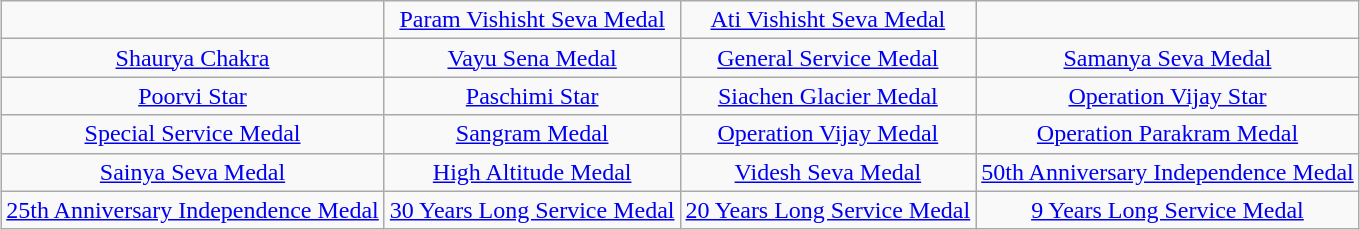<table style="margin-left: auto; margin-right: auto; border: none;" class="wikitable">
<tr>
<td></td>
<td align="center"><a href='#'>Param Vishisht Seva Medal</a></td>
<td align="center"><a href='#'>Ati Vishisht Seva Medal</a></td>
<td></td>
</tr>
<tr>
<td align="center"><a href='#'>Shaurya Chakra</a></td>
<td align="center"><a href='#'>Vayu Sena Medal</a></td>
<td align="center"><a href='#'>General Service Medal</a></td>
<td align="center"><a href='#'>Samanya Seva Medal</a></td>
</tr>
<tr>
<td align="center"><a href='#'>Poorvi Star</a></td>
<td align="center"><a href='#'>Paschimi Star</a></td>
<td align="center"><a href='#'>Siachen Glacier Medal</a></td>
<td align="center"><a href='#'>Operation Vijay Star</a></td>
</tr>
<tr>
<td align="center"><a href='#'>Special Service Medal</a></td>
<td align="center"><a href='#'>Sangram Medal</a></td>
<td align="center"><a href='#'>Operation Vijay Medal</a></td>
<td align="center"><a href='#'>Operation Parakram Medal</a></td>
</tr>
<tr>
<td align="center"><a href='#'>Sainya Seva Medal</a></td>
<td align="center"><a href='#'>High Altitude Medal</a></td>
<td align="center"><a href='#'>Videsh Seva Medal</a></td>
<td align="center"><a href='#'>50th Anniversary Independence Medal</a></td>
</tr>
<tr>
<td align="center"><a href='#'>25th Anniversary Independence Medal</a></td>
<td align="center"><a href='#'>30 Years Long Service Medal</a></td>
<td align="center"><a href='#'>20 Years Long Service Medal</a></td>
<td align="center"><a href='#'>9 Years Long Service Medal</a></td>
</tr>
</table>
